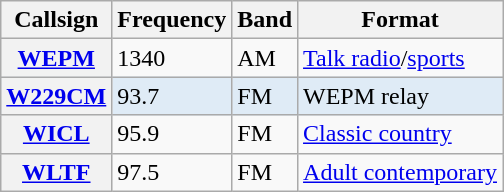<table class="wikitable sortable">
<tr>
<th scope="col">Callsign</th>
<th scope="col">Frequency</th>
<th scope="col">Band</th>
<th scope="col">Format</th>
</tr>
<tr>
<th scope = "row"><a href='#'>WEPM</a></th>
<td>1340</td>
<td>AM</td>
<td><a href='#'>Talk radio</a>/<a href='#'>sports</a></td>
</tr>
<tr style="background-color:#DFEBF6;">
<th scope = "row"><a href='#'>W229CM</a></th>
<td>93.7</td>
<td>FM</td>
<td>WEPM relay</td>
</tr>
<tr>
<th scope = "row"><a href='#'>WICL</a></th>
<td>95.9</td>
<td>FM</td>
<td><a href='#'>Classic country</a></td>
</tr>
<tr>
<th scope = "row"><a href='#'>WLTF</a></th>
<td>97.5</td>
<td>FM</td>
<td><a href='#'>Adult contemporary</a></td>
</tr>
</table>
